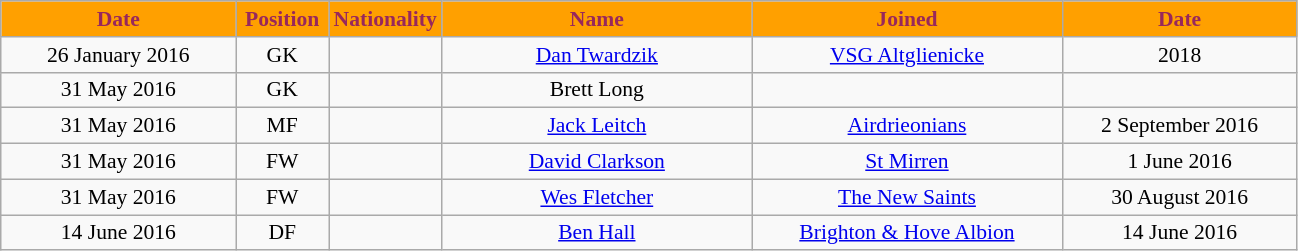<table class="wikitable" style="text-align:center; font-size:90%">
<tr>
<th style="background:#ffa000; color:#98285c; width:150px;">Date</th>
<th style="background:#ffa000; color:#98285c; width:55px;">Position</th>
<th style="background:#ffa000; color:#98285c; width:55px;">Nationality</th>
<th style="background:#ffa000; color:#98285c; width:200px;">Name</th>
<th style="background:#ffa000; color:#98285c; width:200px;">Joined</th>
<th style="background:#ffa000; color:#98285c; width:150px;">Date</th>
</tr>
<tr>
<td>26 January 2016</td>
<td>GK</td>
<td></td>
<td><a href='#'>Dan Twardzik</a></td>
<td><a href='#'>VSG Altglienicke</a></td>
<td>2018</td>
</tr>
<tr>
<td>31 May 2016</td>
<td>GK</td>
<td></td>
<td>Brett Long</td>
<td></td>
<td></td>
</tr>
<tr>
<td>31 May 2016</td>
<td>MF</td>
<td></td>
<td><a href='#'>Jack Leitch</a></td>
<td><a href='#'>Airdrieonians</a></td>
<td>2 September 2016</td>
</tr>
<tr>
<td>31 May 2016</td>
<td>FW</td>
<td></td>
<td><a href='#'>David Clarkson</a></td>
<td><a href='#'>St Mirren</a></td>
<td>1 June 2016</td>
</tr>
<tr>
<td>31 May 2016</td>
<td>FW</td>
<td></td>
<td><a href='#'>Wes Fletcher</a></td>
<td><a href='#'>The New Saints</a></td>
<td>30 August 2016</td>
</tr>
<tr>
<td>14 June 2016</td>
<td>DF</td>
<td></td>
<td><a href='#'>Ben Hall</a></td>
<td><a href='#'>Brighton & Hove Albion</a></td>
<td>14 June 2016</td>
</tr>
</table>
